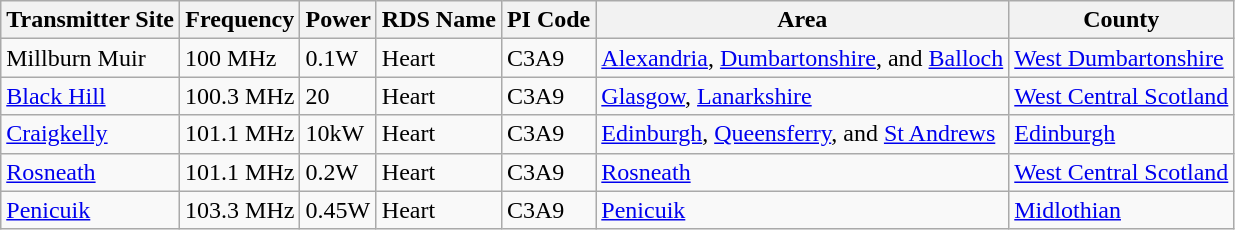<table class="wikitable">
<tr>
<th>Transmitter Site</th>
<th>Frequency</th>
<th>Power</th>
<th>RDS Name</th>
<th>PI Code</th>
<th>Area</th>
<th>County</th>
</tr>
<tr>
<td>Millburn Muir</td>
<td>100 MHz</td>
<td>0.1W</td>
<td>Heart</td>
<td>C3A9</td>
<td><a href='#'>Alexandria</a>, <a href='#'>Dumbartonshire</a>, and <a href='#'>Balloch</a></td>
<td><a href='#'>West Dumbartonshire</a></td>
</tr>
<tr>
<td><a href='#'>Black Hill</a></td>
<td>100.3 MHz</td>
<td>20</td>
<td>Heart</td>
<td>C3A9</td>
<td><a href='#'>Glasgow</a>, <a href='#'>Lanarkshire</a></td>
<td><a href='#'>West Central Scotland</a></td>
</tr>
<tr>
<td><a href='#'>Craigkelly</a></td>
<td>101.1 MHz</td>
<td>10kW</td>
<td>Heart</td>
<td>C3A9</td>
<td><a href='#'>Edinburgh</a>, <a href='#'>Queensferry</a>, and <a href='#'>St Andrews</a></td>
<td><a href='#'>Edinburgh</a></td>
</tr>
<tr>
<td><a href='#'>Rosneath</a></td>
<td>101.1 MHz</td>
<td>0.2W</td>
<td>Heart</td>
<td>C3A9</td>
<td><a href='#'>Rosneath</a></td>
<td><a href='#'>West Central Scotland</a></td>
</tr>
<tr>
<td><a href='#'>Penicuik</a></td>
<td>103.3 MHz</td>
<td>0.45W</td>
<td>Heart</td>
<td>C3A9</td>
<td><a href='#'>Penicuik</a></td>
<td><a href='#'>Midlothian</a></td>
</tr>
</table>
